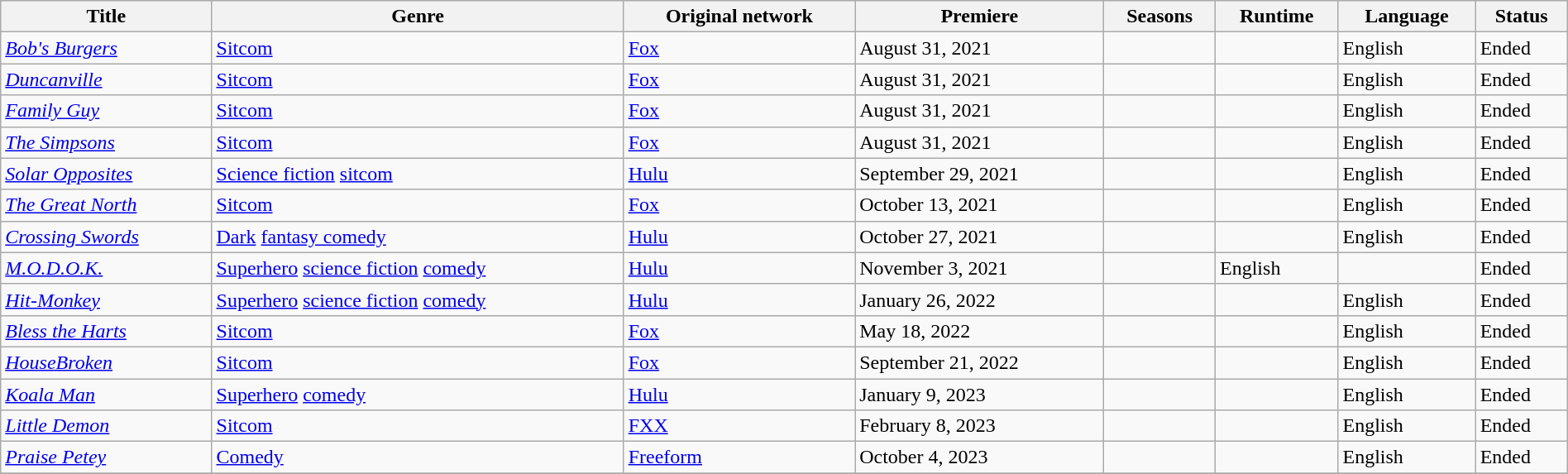<table class="wikitable sortable" style="width:100%;">
<tr>
<th>Title</th>
<th>Genre</th>
<th>Original network</th>
<th>Premiere</th>
<th>Seasons</th>
<th>Runtime</th>
<th>Language</th>
<th>Status</th>
</tr>
<tr>
<td><em><a href='#'>Bob's Burgers</a></em></td>
<td><a href='#'>Sitcom</a></td>
<td><a href='#'>Fox</a></td>
<td>August 31, 2021</td>
<td></td>
<td></td>
<td>English</td>
<td>Ended</td>
</tr>
<tr>
<td><em><a href='#'>Duncanville</a></em></td>
<td><a href='#'>Sitcom</a></td>
<td><a href='#'>Fox</a></td>
<td>August 31, 2021</td>
<td></td>
<td></td>
<td>English</td>
<td>Ended</td>
</tr>
<tr>
<td><em><a href='#'>Family Guy</a></em></td>
<td><a href='#'>Sitcom</a></td>
<td><a href='#'>Fox</a></td>
<td>August 31, 2021</td>
<td></td>
<td></td>
<td>English</td>
<td>Ended</td>
</tr>
<tr>
<td><em><a href='#'>The Simpsons</a></em></td>
<td><a href='#'>Sitcom</a></td>
<td><a href='#'>Fox</a></td>
<td>August 31, 2021</td>
<td></td>
<td></td>
<td>English</td>
<td>Ended</td>
</tr>
<tr>
<td><em><a href='#'>Solar Opposites</a></em></td>
<td><a href='#'>Science fiction</a> <a href='#'>sitcom</a></td>
<td><a href='#'>Hulu</a></td>
<td>September 29, 2021</td>
<td></td>
<td></td>
<td>English</td>
<td>Ended</td>
</tr>
<tr>
<td><em><a href='#'>The Great North</a></em></td>
<td><a href='#'>Sitcom</a></td>
<td><a href='#'>Fox</a></td>
<td>October 13, 2021</td>
<td></td>
<td></td>
<td>English</td>
<td>Ended</td>
</tr>
<tr>
<td><em><a href='#'>Crossing Swords</a></em></td>
<td><a href='#'>Dark</a> <a href='#'>fantasy comedy</a></td>
<td><a href='#'>Hulu</a></td>
<td>October 27, 2021</td>
<td></td>
<td></td>
<td>English</td>
<td>Ended</td>
</tr>
<tr>
<td><em><a href='#'>M.O.D.O.K.</a></em></td>
<td><a href='#'>Superhero</a> <a href='#'>science fiction</a> <a href='#'>comedy</a></td>
<td><a href='#'>Hulu</a></td>
<td>November 3, 2021</td>
<td></td>
<td>English</td>
<td></td>
<td>Ended</td>
</tr>
<tr>
<td><em><a href='#'>Hit-Monkey</a></em></td>
<td><a href='#'>Superhero</a> <a href='#'>science fiction</a> <a href='#'>comedy</a></td>
<td><a href='#'>Hulu</a></td>
<td>January 26, 2022</td>
<td></td>
<td></td>
<td>English</td>
<td>Ended</td>
</tr>
<tr>
<td><em><a href='#'>Bless the Harts</a></em></td>
<td><a href='#'>Sitcom</a></td>
<td><a href='#'>Fox</a></td>
<td>May 18, 2022</td>
<td></td>
<td></td>
<td>English</td>
<td>Ended</td>
</tr>
<tr>
<td><em><a href='#'>HouseBroken</a></em></td>
<td><a href='#'>Sitcom</a></td>
<td><a href='#'>Fox</a></td>
<td>September 21, 2022</td>
<td></td>
<td></td>
<td>English</td>
<td>Ended</td>
</tr>
<tr>
<td><em><a href='#'>Koala Man</a></em></td>
<td><a href='#'>Superhero</a> <a href='#'>comedy</a></td>
<td><a href='#'>Hulu</a></td>
<td>January 9, 2023</td>
<td></td>
<td></td>
<td>English</td>
<td>Ended</td>
</tr>
<tr>
<td><em><a href='#'>Little Demon</a></em></td>
<td><a href='#'>Sitcom</a></td>
<td><a href='#'>FXX</a></td>
<td>February 8, 2023</td>
<td></td>
<td></td>
<td>English</td>
<td>Ended</td>
</tr>
<tr>
<td><em><a href='#'>Praise Petey</a></em></td>
<td><a href='#'>Comedy</a></td>
<td><a href='#'>Freeform</a></td>
<td>October 4, 2023</td>
<td></td>
<td></td>
<td>English</td>
<td>Ended</td>
</tr>
<tr>
</tr>
</table>
